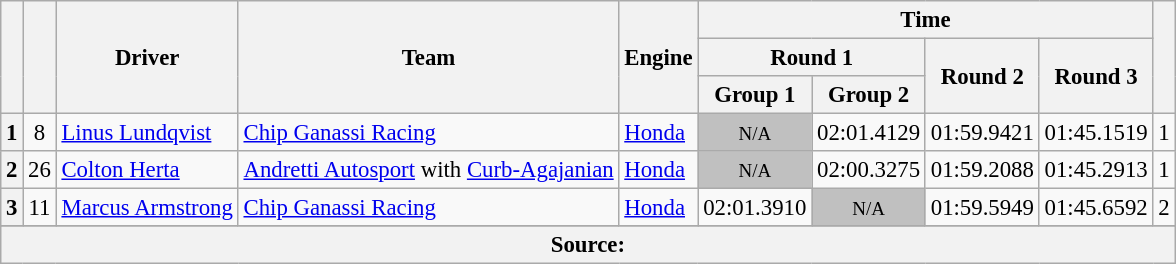<table class="wikitable sortable" style="font-size: 95%;">
<tr>
<th rowspan="3"></th>
<th rowspan="3"></th>
<th rowspan="3">Driver</th>
<th rowspan="3">Team</th>
<th rowspan="3">Engine</th>
<th colspan="4">Time</th>
<th rowspan="3"></th>
</tr>
<tr>
<th scope="col" colspan="2">Round 1</th>
<th scope="col" rowspan="2">Round 2</th>
<th scope="col" rowspan="2">Round 3</th>
</tr>
<tr>
<th scope="col">Group 1</th>
<th scope="col">Group 2</th>
</tr>
<tr>
<th>1</th>
<td align="center">8</td>
<td> <a href='#'>Linus Lundqvist</a> <strong></strong></td>
<td><a href='#'>Chip Ganassi Racing</a></td>
<td><a href='#'>Honda</a></td>
<td style="background: silver" align="center" data-sort-value="13"><small>N/A</small></td>
<td align="center">02:01.4129</td>
<td align="center">01:59.9421</td>
<td align="center">01:45.1519</td>
<td align="center">1</td>
</tr>
<tr>
<th>2</th>
<td align="center">26</td>
<td> <a href='#'>Colton Herta</a></td>
<td><a href='#'>Andretti Autosport</a> with <a href='#'>Curb-Agajanian</a></td>
<td><a href='#'>Honda</a></td>
<td style="background: silver" align="center" data-sort-value="2"><small>N/A</small></td>
<td align="center">02:00.3275</td>
<td align="center">01:59.2088</td>
<td align="center">01:45.2913</td>
<td align="center">1</td>
</tr>
<tr>
<th>3</th>
<td align="center">11</td>
<td> <a href='#'>Marcus Armstrong</a></td>
<td><a href='#'>Chip Ganassi Racing</a></td>
<td><a href='#'>Honda</a></td>
<td align="center">02:01.3910</td>
<td style="background: silver" align="center" data-sort-value="9"><small>N/A</small></td>
<td align="center">01:59.5949</td>
<td align="center">01:45.6592</td>
<td align="center">2</td>
</tr>
<tr>
</tr>
<tr class="sortbottom">
<th colspan="10">Source:</th>
</tr>
</table>
